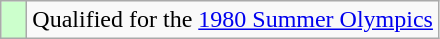<table class="wikitable">
<tr>
<td width=10px bgcolor=#ccffcc></td>
<td>Qualified for the <a href='#'>1980 Summer Olympics</a></td>
</tr>
</table>
